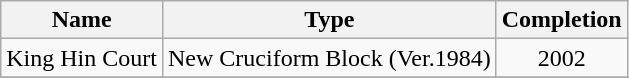<table class="wikitable" style="text-align: center">
<tr>
<th>Name</th>
<th>Type</th>
<th>Completion</th>
</tr>
<tr>
<td>King Hin Court</td>
<td rowspan="1">New Cruciform Block (Ver.1984)</td>
<td rowspan="1">2002</td>
</tr>
<tr>
</tr>
</table>
